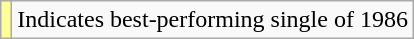<table class="wikitable plainrowheaders" style="text-align:center;">
<tr>
<td style="background-color:#FFFF99"></td>
<td>Indicates best-performing single of 1986</td>
</tr>
</table>
